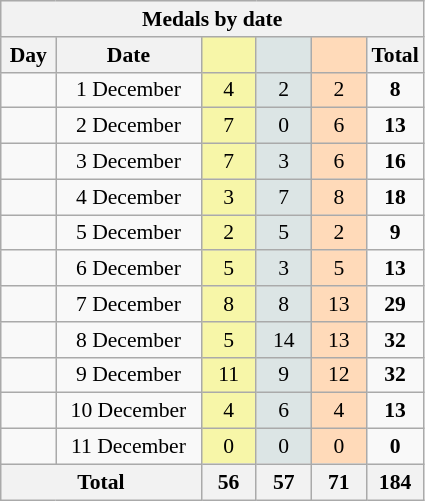<table class="wikitable" style="font-size:90%; text-align:center;">
<tr style="background:#efefef;">
<th colspan=6><strong>Medals by date</strong></th>
</tr>
<tr>
<th width=30><strong>Day</strong></th>
<th width=90><strong>Date</strong></th>
<th width=30 style="background:#F7F6A8;"></th>
<th width=30 style="background:#DCE5E5;"></th>
<th width=30 style="background:#FFDAB9;"></th>
<th width=30><strong>Total</strong></th>
</tr>
<tr>
<td></td>
<td>1 December</td>
<td style="background:#F7F6A8;">4</td>
<td style="background:#DCE5E5;">2</td>
<td style="background:#FFDAB9;">2</td>
<td><strong>8</strong></td>
</tr>
<tr>
<td></td>
<td>2 December</td>
<td style="background:#F7F6A8;">7</td>
<td style="background:#DCE5E5;">0</td>
<td style="background:#FFDAB9;">6</td>
<td><strong>13</strong></td>
</tr>
<tr>
<td></td>
<td>3 December</td>
<td style="background:#F7F6A8;">7</td>
<td style="background:#DCE5E5;">3</td>
<td style="background:#FFDAB9;">6</td>
<td><strong>16</strong></td>
</tr>
<tr>
<td></td>
<td>4 December</td>
<td style="background:#F7F6A8;">3</td>
<td style="background:#DCE5E5;">7</td>
<td style="background:#FFDAB9;">8</td>
<td><strong>18</strong></td>
</tr>
<tr>
<td></td>
<td>5 December</td>
<td style="background:#F7F6A8;">2</td>
<td style="background:#DCE5E5;">5</td>
<td style="background:#FFDAB9;">2</td>
<td><strong>9</strong></td>
</tr>
<tr>
<td></td>
<td>6 December</td>
<td style="background:#F7F6A8;">5</td>
<td style="background:#DCE5E5;">3</td>
<td style="background:#FFDAB9;">5</td>
<td><strong>13</strong></td>
</tr>
<tr>
<td></td>
<td>7 December</td>
<td style="background:#F7F6A8;">8</td>
<td style="background:#DCE5E5;">8</td>
<td style="background:#FFDAB9;">13</td>
<td><strong>29</strong></td>
</tr>
<tr>
<td></td>
<td>8 December</td>
<td style="background:#F7F6A8;">5</td>
<td style="background:#DCE5E5;">14</td>
<td style="background:#FFDAB9;">13</td>
<td><strong>32</strong></td>
</tr>
<tr>
<td></td>
<td>9 December</td>
<td style="background:#F7F6A8;">11</td>
<td style="background:#DCE5E5;">9</td>
<td style="background:#FFDAB9;">12</td>
<td><strong>32</strong></td>
</tr>
<tr>
<td></td>
<td>10 December</td>
<td style="background:#F7F6A8;">4</td>
<td style="background:#DCE5E5;">6</td>
<td style="background:#FFDAB9;">4</td>
<td><strong>13</strong></td>
</tr>
<tr>
<td></td>
<td>11 December</td>
<td style="background:#F7F6A8;">0</td>
<td style="background:#DCE5E5;">0</td>
<td style="background:#FFDAB9;">0</td>
<td><strong>0</strong></td>
</tr>
<tr>
<th colspan="2"><strong>Total</strong></th>
<th><strong>56</strong></th>
<th><strong>57</strong></th>
<th><strong>71</strong></th>
<th><strong>184</strong></th>
</tr>
</table>
